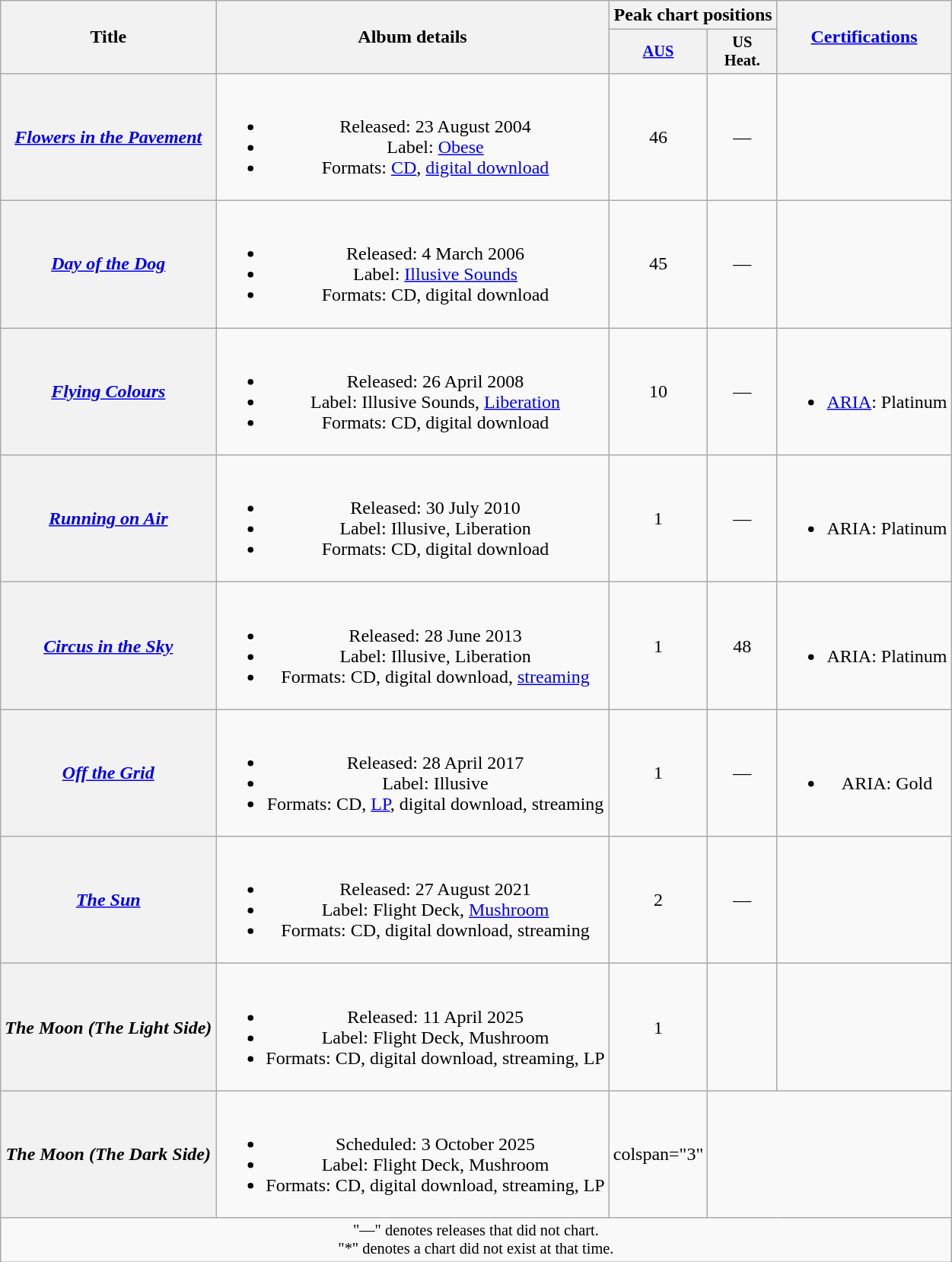<table class="wikitable plainrowheaders" style="text-align:center;">
<tr>
<th scope="col" rowspan="2">Title</th>
<th scope="col" rowspan="2">Album details</th>
<th scope="col" colspan="2">Peak chart positions</th>
<th scope="col" rowspan="2"><a href='#'>Certifications</a></th>
</tr>
<tr>
<th style="width:4em;font-size:85%;"><a href='#'>AUS</a><br></th>
<th style="width:4em;font-size:85%;">US<br>Heat.<br></th>
</tr>
<tr>
<th scope="row"><em><a href='#'>Flowers in the Pavement</a></em></th>
<td><br><ul><li>Released: 23 August 2004</li><li>Label: <a href='#'>Obese</a></li><li>Formats: <a href='#'>CD</a>, <a href='#'>digital download</a></li></ul></td>
<td>46</td>
<td>—</td>
<td></td>
</tr>
<tr>
<th scope="row"><em><a href='#'>Day of the Dog</a></em></th>
<td><br><ul><li>Released: 4 March 2006</li><li>Label: <a href='#'>Illusive Sounds</a></li><li>Formats: CD, digital download</li></ul></td>
<td>45</td>
<td>—</td>
<td></td>
</tr>
<tr>
<th scope="row"><em><a href='#'>Flying Colours</a></em></th>
<td><br><ul><li>Released: 26 April 2008</li><li>Label: Illusive Sounds, <a href='#'>Liberation</a></li><li>Formats: CD, digital download</li></ul></td>
<td>10</td>
<td>—</td>
<td><br><ul><li><a href='#'>ARIA</a>: Platinum</li></ul></td>
</tr>
<tr>
<th scope="row"><em><a href='#'>Running on Air</a></em></th>
<td><br><ul><li>Released: 30 July 2010</li><li>Label: Illusive, Liberation</li><li>Formats: CD, digital download</li></ul></td>
<td>1</td>
<td>—</td>
<td><br><ul><li>ARIA: Platinum</li></ul></td>
</tr>
<tr>
<th scope="row"><em><a href='#'>Circus in the Sky</a></em></th>
<td><br><ul><li>Released: 28 June 2013</li><li>Label: Illusive, Liberation</li><li>Formats: CD, digital download, <a href='#'>streaming</a></li></ul></td>
<td>1</td>
<td>48</td>
<td><br><ul><li>ARIA: Platinum</li></ul></td>
</tr>
<tr>
<th scope="row"><em><a href='#'>Off the Grid</a></em></th>
<td><br><ul><li>Released: 28 April 2017</li><li>Label: Illusive</li><li>Formats: CD, <a href='#'>LP</a>, digital download, streaming</li></ul></td>
<td>1</td>
<td>—</td>
<td><br><ul><li>ARIA: Gold</li></ul></td>
</tr>
<tr>
<th scope="row"><em><a href='#'>The Sun</a></em></th>
<td><br><ul><li>Released: 27 August 2021</li><li>Label: Flight Deck, <a href='#'>Mushroom</a></li><li>Formats: CD, digital download, streaming</li></ul></td>
<td>2</td>
<td>—</td>
<td></td>
</tr>
<tr>
<th scope="row"><em>The Moon (The Light Side)</em></th>
<td><br><ul><li>Released: 11 April 2025</li><li>Label: Flight Deck, Mushroom</li><li>Formats: CD, digital download, streaming, LP</li></ul></td>
<td>1</td>
<td></td>
<td></td>
</tr>
<tr>
<th scope="row"><em>The Moon (The Dark Side)</em></th>
<td><br><ul><li>Scheduled: 3 October 2025</li><li>Label: Flight Deck, Mushroom</li><li>Formats: CD, digital download, streaming, LP</li></ul></td>
<td>colspan="3" </td>
</tr>
<tr>
<td colspan="21" style="font-size:85%">"—" denotes releases that did not chart.<br>"*" denotes a chart did not exist at that time.</td>
</tr>
</table>
